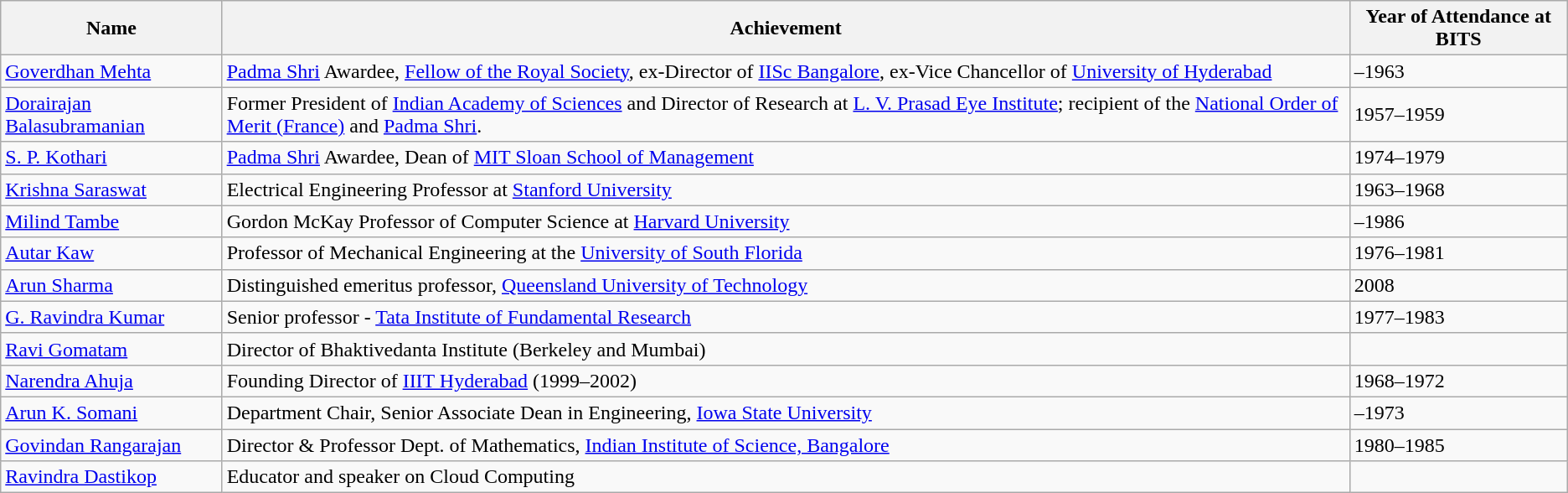<table class="wikitable">
<tr>
<th>Name</th>
<th>Achievement</th>
<th>Year of Attendance at BITS</th>
</tr>
<tr>
<td><a href='#'>Goverdhan Mehta</a></td>
<td><a href='#'>Padma Shri</a> Awardee, <a href='#'>Fellow of the Royal Society</a>, ex-Director of <a href='#'>IISc Bangalore</a>, ex-Vice Chancellor of <a href='#'>University of Hyderabad</a></td>
<td>–1963</td>
</tr>
<tr>
<td><a href='#'>Dorairajan Balasubramanian</a></td>
<td>Former President of <a href='#'>Indian Academy of Sciences</a> and Director of Research at <a href='#'>L. V. Prasad Eye Institute</a>; recipient of the <a href='#'>National Order of Merit (France)</a> and <a href='#'>Padma Shri</a>.</td>
<td>1957–1959</td>
</tr>
<tr>
<td><a href='#'>S. P. Kothari</a></td>
<td><a href='#'>Padma Shri</a> Awardee, Dean of <a href='#'>MIT Sloan School of Management</a></td>
<td>1974–1979</td>
</tr>
<tr>
<td><a href='#'>Krishna Saraswat</a></td>
<td>Electrical Engineering Professor at <a href='#'>Stanford University</a></td>
<td>1963–1968</td>
</tr>
<tr>
<td><a href='#'>Milind Tambe</a></td>
<td>Gordon McKay Professor of Computer Science at <a href='#'>Harvard University</a></td>
<td>–1986</td>
</tr>
<tr>
<td><a href='#'>Autar Kaw</a></td>
<td>Professor of Mechanical Engineering at the <a href='#'>University of South Florida</a></td>
<td>1976–1981</td>
</tr>
<tr>
<td><a href='#'>Arun Sharma</a></td>
<td>Distinguished emeritus professor, <a href='#'>Queensland University of Technology</a></td>
<td>2008</td>
</tr>
<tr>
<td><a href='#'>G. Ravindra Kumar</a></td>
<td>Senior professor - <a href='#'>Tata Institute of Fundamental Research</a></td>
<td>1977–1983</td>
</tr>
<tr>
<td><a href='#'>Ravi Gomatam</a></td>
<td>Director of Bhaktivedanta Institute (Berkeley and Mumbai)</td>
<td></td>
</tr>
<tr>
<td><a href='#'>Narendra Ahuja</a></td>
<td>Founding Director of <a href='#'>IIIT Hyderabad</a> (1999–2002)</td>
<td>1968–1972</td>
</tr>
<tr>
<td><a href='#'>Arun K. Somani</a></td>
<td>Department Chair, Senior Associate Dean in Engineering, <a href='#'>Iowa State University</a></td>
<td>–1973</td>
</tr>
<tr>
<td><a href='#'>Govindan Rangarajan</a></td>
<td>Director & Professor Dept. of Mathematics, <a href='#'>Indian Institute of Science, Bangalore</a></td>
<td>1980–1985</td>
</tr>
<tr>
<td><a href='#'>Ravindra Dastikop</a></td>
<td>Educator and speaker on Cloud Computing</td>
</tr>
</table>
